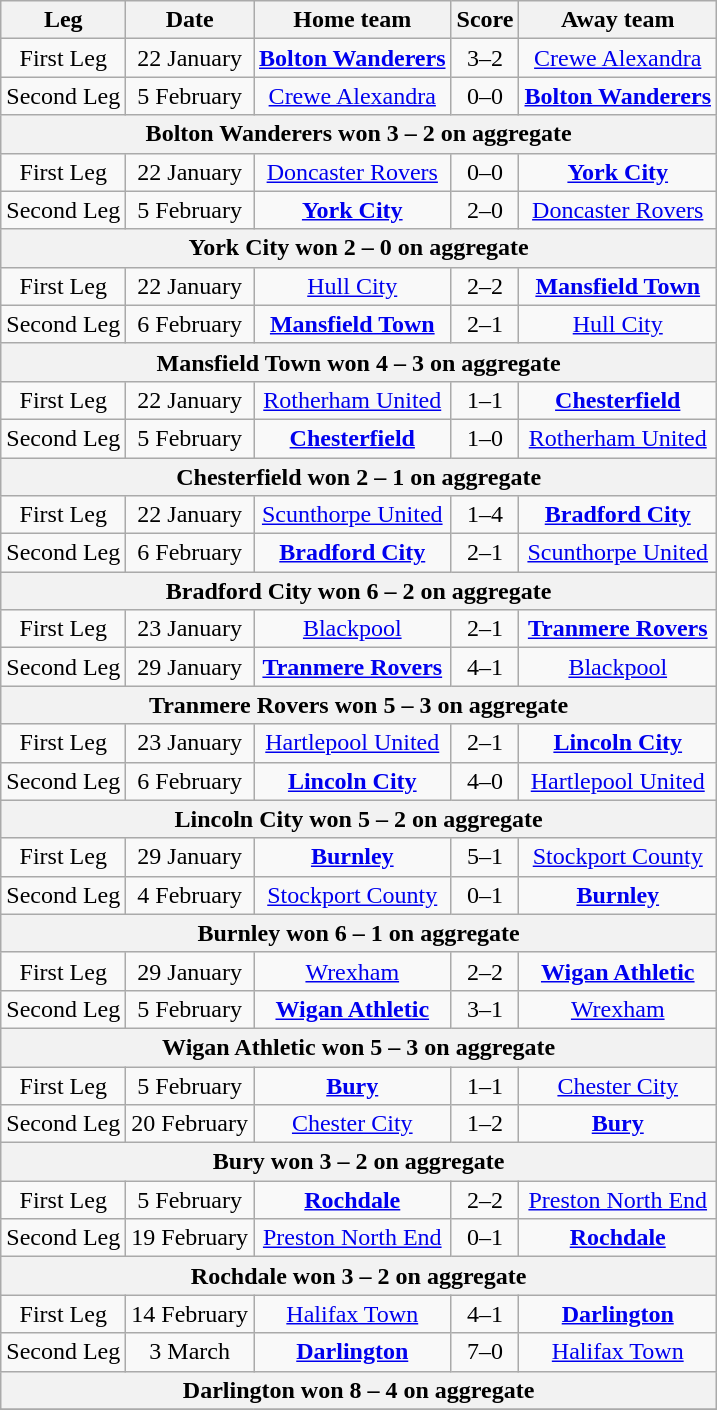<table class="wikitable" style="text-align: center">
<tr>
<th>Leg</th>
<th>Date</th>
<th>Home team</th>
<th>Score</th>
<th>Away team</th>
</tr>
<tr>
<td>First Leg</td>
<td>22 January</td>
<td><strong><a href='#'>Bolton Wanderers</a></strong></td>
<td>3–2</td>
<td><a href='#'>Crewe Alexandra</a></td>
</tr>
<tr>
<td>Second Leg</td>
<td>5 February</td>
<td><a href='#'>Crewe Alexandra</a></td>
<td>0–0</td>
<td><strong><a href='#'>Bolton Wanderers</a></strong></td>
</tr>
<tr>
<th colspan="5">Bolton Wanderers won 3 – 2 on aggregate</th>
</tr>
<tr>
<td>First Leg</td>
<td>22 January</td>
<td><a href='#'>Doncaster Rovers</a></td>
<td>0–0</td>
<td><strong><a href='#'>York City</a></strong></td>
</tr>
<tr>
<td>Second Leg</td>
<td>5 February</td>
<td><strong><a href='#'>York City</a></strong></td>
<td>2–0</td>
<td><a href='#'>Doncaster Rovers</a></td>
</tr>
<tr>
<th colspan="5">York City won 2 – 0 on aggregate</th>
</tr>
<tr>
<td>First Leg</td>
<td>22 January</td>
<td><a href='#'>Hull City</a></td>
<td>2–2</td>
<td><strong><a href='#'>Mansfield Town</a></strong></td>
</tr>
<tr>
<td>Second Leg</td>
<td>6 February</td>
<td><strong><a href='#'>Mansfield Town</a></strong></td>
<td>2–1</td>
<td><a href='#'>Hull City</a></td>
</tr>
<tr>
<th colspan="5">Mansfield Town won 4 – 3 on aggregate</th>
</tr>
<tr>
<td>First Leg</td>
<td>22 January</td>
<td><a href='#'>Rotherham United</a></td>
<td>1–1</td>
<td><strong><a href='#'>Chesterfield</a></strong></td>
</tr>
<tr>
<td>Second Leg</td>
<td>5 February</td>
<td><strong><a href='#'>Chesterfield</a></strong></td>
<td>1–0</td>
<td><a href='#'>Rotherham United</a></td>
</tr>
<tr>
<th colspan="5">Chesterfield won 2 – 1 on aggregate</th>
</tr>
<tr>
<td>First Leg</td>
<td>22 January</td>
<td><a href='#'>Scunthorpe United</a></td>
<td>1–4</td>
<td><strong><a href='#'>Bradford City</a></strong></td>
</tr>
<tr>
<td>Second Leg</td>
<td>6 February</td>
<td><strong><a href='#'>Bradford City</a></strong></td>
<td>2–1</td>
<td><a href='#'>Scunthorpe United</a></td>
</tr>
<tr>
<th colspan="5">Bradford City won 6 – 2 on aggregate</th>
</tr>
<tr>
<td>First Leg</td>
<td>23 January</td>
<td><a href='#'>Blackpool</a></td>
<td>2–1</td>
<td><strong><a href='#'>Tranmere Rovers</a></strong></td>
</tr>
<tr>
<td>Second Leg</td>
<td>29 January</td>
<td><strong><a href='#'>Tranmere Rovers</a></strong></td>
<td>4–1</td>
<td><a href='#'>Blackpool</a></td>
</tr>
<tr>
<th colspan="5">Tranmere Rovers won 5 – 3 on aggregate</th>
</tr>
<tr>
<td>First Leg</td>
<td>23 January</td>
<td><a href='#'>Hartlepool United</a></td>
<td>2–1</td>
<td><strong><a href='#'>Lincoln City</a></strong></td>
</tr>
<tr>
<td>Second Leg</td>
<td>6 February</td>
<td><strong><a href='#'>Lincoln City</a></strong></td>
<td>4–0</td>
<td><a href='#'>Hartlepool United</a></td>
</tr>
<tr>
<th colspan="5">Lincoln City won 5 – 2 on aggregate</th>
</tr>
<tr>
<td>First Leg</td>
<td>29 January</td>
<td><strong><a href='#'>Burnley</a></strong></td>
<td>5–1</td>
<td><a href='#'>Stockport County</a></td>
</tr>
<tr>
<td>Second Leg</td>
<td>4 February</td>
<td><a href='#'>Stockport County</a></td>
<td>0–1</td>
<td><strong><a href='#'>Burnley</a></strong></td>
</tr>
<tr>
<th colspan="5">Burnley won 6 – 1 on aggregate</th>
</tr>
<tr>
<td>First Leg</td>
<td>29 January</td>
<td><a href='#'>Wrexham</a></td>
<td>2–2</td>
<td><strong><a href='#'>Wigan Athletic</a></strong></td>
</tr>
<tr>
<td>Second Leg</td>
<td>5 February</td>
<td><strong><a href='#'>Wigan Athletic</a></strong></td>
<td>3–1</td>
<td><a href='#'>Wrexham</a></td>
</tr>
<tr>
<th colspan="5">Wigan Athletic won 5 – 3 on aggregate</th>
</tr>
<tr>
<td>First Leg</td>
<td>5 February</td>
<td><strong><a href='#'>Bury</a></strong></td>
<td>1–1</td>
<td><a href='#'>Chester City</a></td>
</tr>
<tr>
<td>Second Leg</td>
<td>20 February</td>
<td><a href='#'>Chester City</a></td>
<td>1–2</td>
<td><strong><a href='#'>Bury</a></strong></td>
</tr>
<tr>
<th colspan="5">Bury won 3 – 2 on aggregate</th>
</tr>
<tr>
<td>First Leg</td>
<td>5 February</td>
<td><strong><a href='#'>Rochdale</a></strong></td>
<td>2–2</td>
<td><a href='#'>Preston North End</a></td>
</tr>
<tr>
<td>Second Leg</td>
<td>19 February</td>
<td><a href='#'>Preston North End</a></td>
<td>0–1</td>
<td><strong><a href='#'>Rochdale</a></strong></td>
</tr>
<tr>
<th colspan="5">Rochdale won 3 – 2 on aggregate</th>
</tr>
<tr>
<td>First Leg</td>
<td>14 February</td>
<td><a href='#'>Halifax Town</a></td>
<td>4–1</td>
<td><strong><a href='#'>Darlington</a></strong></td>
</tr>
<tr>
<td>Second Leg</td>
<td>3 March</td>
<td><strong><a href='#'>Darlington</a></strong></td>
<td>7–0</td>
<td><a href='#'>Halifax Town</a></td>
</tr>
<tr>
<th colspan="5">Darlington won 8 – 4 on aggregate</th>
</tr>
<tr>
</tr>
</table>
